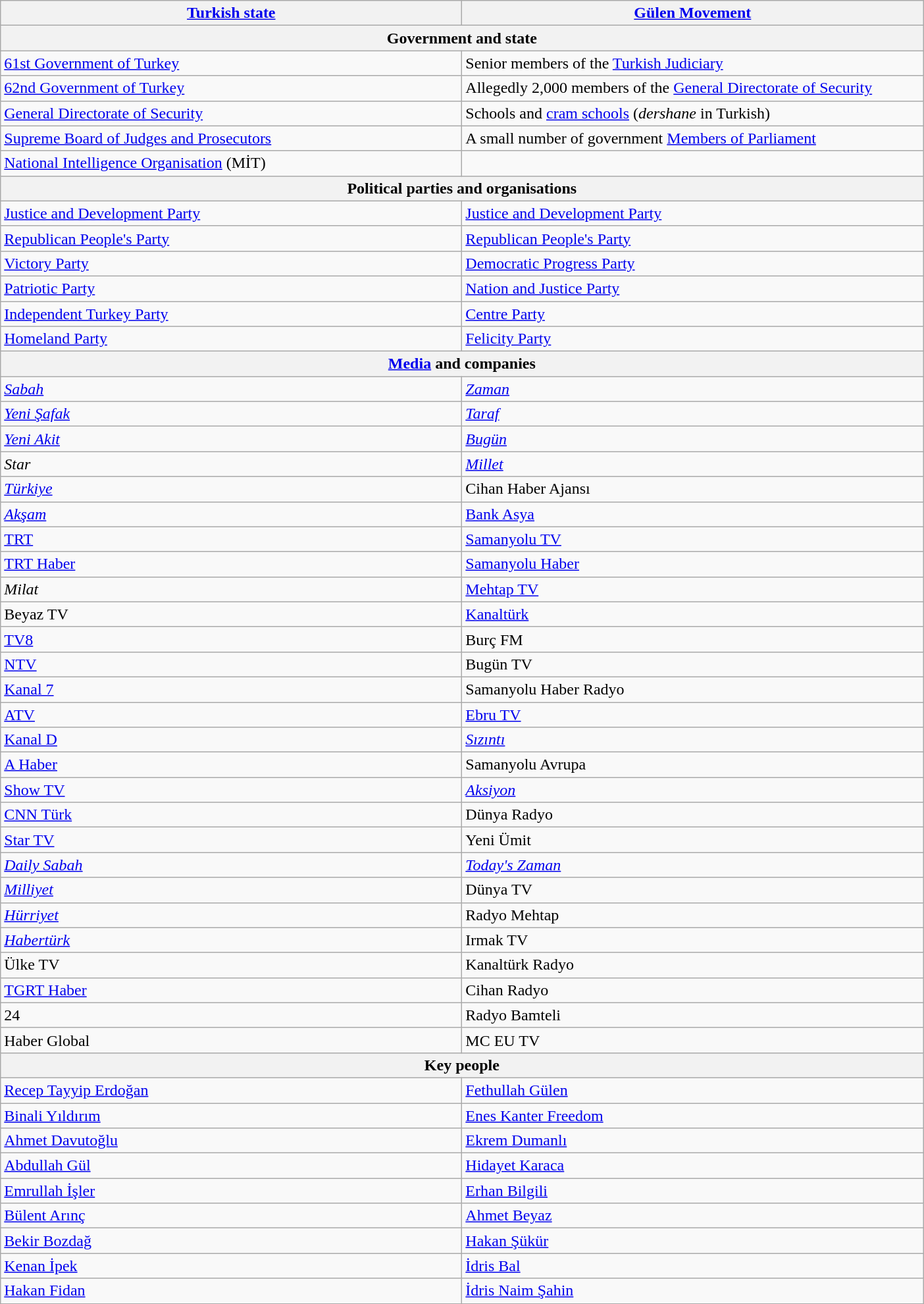<table class="wikitable">
<tr>
<th width=460px><a href='#'>Turkish state</a></th>
<th width=460px><a href='#'>Gülen Movement</a></th>
</tr>
<tr>
<th colspan="2">Government and state</th>
</tr>
<tr>
<td><a href='#'>61st Government of Turkey</a></td>
<td>Senior members of the <a href='#'>Turkish Judiciary</a></td>
</tr>
<tr>
<td><a href='#'>62nd Government of Turkey</a></td>
<td>Allegedly 2,000 members of the <a href='#'>General Directorate of Security</a></td>
</tr>
<tr>
<td><a href='#'>General Directorate of Security</a></td>
<td>Schools and <a href='#'>cram schools</a> (<em>dershane</em> in Turkish)</td>
</tr>
<tr>
<td><a href='#'>Supreme Board of Judges and Prosecutors</a> </td>
<td>A small number of government <a href='#'>Members of Parliament</a></td>
</tr>
<tr>
<td><a href='#'>National Intelligence Organisation</a> (MİT)</td>
<td></td>
</tr>
<tr>
<th colspan="2">Political parties and organisations</th>
</tr>
<tr>
<td><a href='#'>Justice and Development Party</a> </td>
<td><a href='#'>Justice and Development Party</a> </td>
</tr>
<tr>
<td><a href='#'>Republican People's Party</a> </td>
<td><a href='#'>Republican People's Party</a> </td>
</tr>
<tr>
<td><a href='#'>Victory Party</a></td>
<td><a href='#'>Democratic Progress Party</a> </td>
</tr>
<tr>
<td><a href='#'>Patriotic Party</a></td>
<td><a href='#'>Nation and Justice Party</a> </td>
</tr>
<tr>
<td><a href='#'>Independent Turkey Party</a></td>
<td><a href='#'>Centre Party</a> </td>
</tr>
<tr>
<td><a href='#'>Homeland Party</a></td>
<td><a href='#'>Felicity Party</a></td>
</tr>
<tr>
<th colspan=2><a href='#'>Media</a> and companies</th>
</tr>
<tr>
<td><em><a href='#'>Sabah</a></em></td>
<td><em><a href='#'>Zaman</a></em></td>
</tr>
<tr>
<td><em><a href='#'>Yeni Şafak</a></em></td>
<td><em><a href='#'>Taraf</a></em> </td>
</tr>
<tr>
<td><em><a href='#'>Yeni Akit</a></em></td>
<td><em><a href='#'>Bugün</a></em></td>
</tr>
<tr>
<td><em>Star</em></td>
<td><em><a href='#'>Millet</a></em></td>
</tr>
<tr>
<td><em><a href='#'>Türkiye</a></em></td>
<td>Cihan Haber Ajansı</td>
</tr>
<tr>
<td><em><a href='#'>Akşam</a></em></td>
<td><a href='#'>Bank Asya</a></td>
</tr>
<tr>
<td><a href='#'>TRT</a></td>
<td><a href='#'>Samanyolu TV</a></td>
</tr>
<tr>
<td><a href='#'>TRT Haber</a></td>
<td><a href='#'>Samanyolu Haber</a></td>
</tr>
<tr>
<td><em>Milat</em></td>
<td><a href='#'>Mehtap TV</a></td>
</tr>
<tr>
<td>Beyaz TV</td>
<td><a href='#'>Kanaltürk</a></td>
</tr>
<tr>
<td><a href='#'>TV8</a></td>
<td>Burç FM</td>
</tr>
<tr>
<td><a href='#'>NTV</a></td>
<td>Bugün TV</td>
</tr>
<tr>
<td><a href='#'>Kanal 7</a></td>
<td>Samanyolu Haber Radyo</td>
</tr>
<tr>
<td><a href='#'>ATV</a></td>
<td><a href='#'>Ebru TV</a></td>
</tr>
<tr>
<td><a href='#'>Kanal D</a></td>
<td><em><a href='#'>Sızıntı</a></em></td>
</tr>
<tr>
<td><a href='#'>A Haber</a></td>
<td>Samanyolu Avrupa</td>
</tr>
<tr>
<td><a href='#'>Show TV</a></td>
<td><em><a href='#'>Aksiyon</a></em></td>
</tr>
<tr>
<td><a href='#'>CNN Türk</a></td>
<td>Dünya Radyo</td>
</tr>
<tr>
<td><a href='#'>Star TV</a></td>
<td>Yeni Ümit</td>
</tr>
<tr>
<td><em><a href='#'>Daily Sabah</a></em></td>
<td><em><a href='#'>Today's Zaman</a></em></td>
</tr>
<tr>
<td><em><a href='#'>Milliyet</a></em></td>
<td>Dünya TV</td>
</tr>
<tr>
<td><em><a href='#'>Hürriyet</a></em></td>
<td>Radyo Mehtap</td>
</tr>
<tr>
<td><em><a href='#'>Habertürk</a></em></td>
<td>Irmak TV</td>
</tr>
<tr>
<td>Ülke TV</td>
<td>Kanaltürk Radyo</td>
</tr>
<tr>
<td><a href='#'>TGRT Haber</a></td>
<td>Cihan Radyo</td>
</tr>
<tr>
<td>24</td>
<td>Radyo Bamteli</td>
</tr>
<tr>
<td>Haber Global</td>
<td>MC EU TV</td>
</tr>
<tr>
<th colspan=2>Key people</th>
</tr>
<tr>
<td><a href='#'>Recep Tayyip Erdoğan</a> </td>
<td><a href='#'>Fethullah Gülen</a></td>
</tr>
<tr>
<td><a href='#'>Binali Yıldırım</a> </td>
<td><a href='#'>Enes Kanter Freedom</a></td>
</tr>
<tr>
<td><a href='#'>Ahmet Davutoğlu</a> </td>
<td><a href='#'>Ekrem Dumanlı</a></td>
</tr>
<tr>
<td><a href='#'>Abdullah Gül</a> </td>
<td><a href='#'>Hidayet Karaca</a></td>
</tr>
<tr>
<td><a href='#'>Emrullah İşler</a> </td>
<td><a href='#'>Erhan Bilgili</a></td>
</tr>
<tr>
<td><a href='#'>Bülent Arınç</a> </td>
<td><a href='#'>Ahmet Beyaz</a></td>
</tr>
<tr>
<td><a href='#'>Bekir Bozdağ</a> </td>
<td><a href='#'>Hakan Şükür</a></td>
</tr>
<tr>
<td><a href='#'>Kenan İpek</a> </td>
<td><a href='#'>İdris Bal</a> </td>
</tr>
<tr>
<td><a href='#'>Hakan Fidan</a> </td>
<td><a href='#'>İdris Naim Şahin</a> </td>
</tr>
</table>
